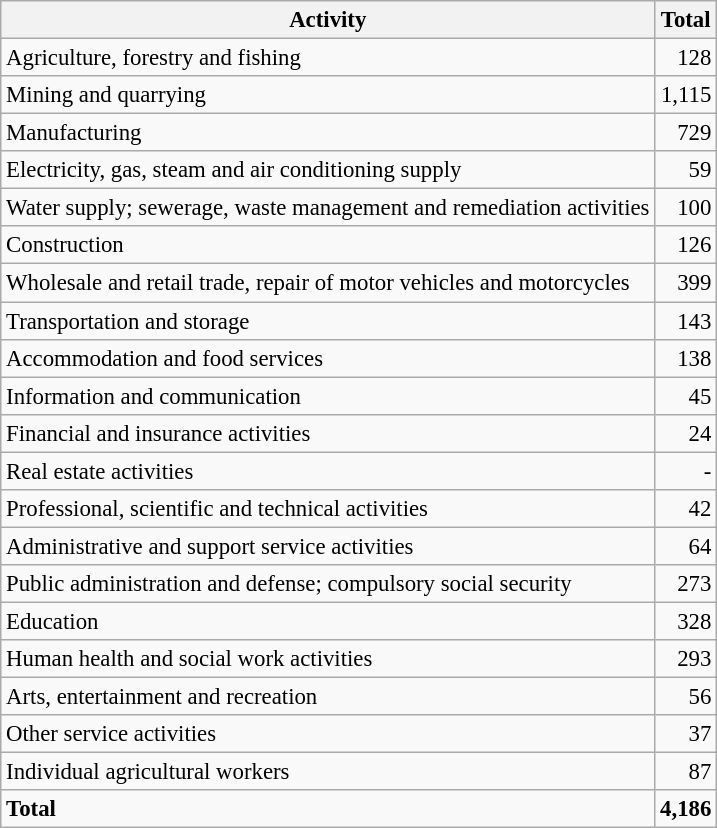<table class="wikitable sortable" style="font-size:95%;">
<tr>
<th>Activity</th>
<th>Total</th>
</tr>
<tr>
<td>Agriculture, forestry and fishing</td>
<td align="right">128</td>
</tr>
<tr>
<td>Mining and quarrying</td>
<td align="right">1,115</td>
</tr>
<tr>
<td>Manufacturing</td>
<td align="right">729</td>
</tr>
<tr>
<td>Electricity, gas, steam and air conditioning supply</td>
<td align="right">59</td>
</tr>
<tr>
<td>Water supply; sewerage, waste management and remediation activities</td>
<td align="right">100</td>
</tr>
<tr>
<td>Construction</td>
<td align="right">126</td>
</tr>
<tr>
<td>Wholesale and retail trade, repair of motor vehicles and motorcycles</td>
<td align="right">399</td>
</tr>
<tr>
<td>Transportation and storage</td>
<td align="right">143</td>
</tr>
<tr>
<td>Accommodation and food services</td>
<td align="right">138</td>
</tr>
<tr>
<td>Information and communication</td>
<td align="right">45</td>
</tr>
<tr>
<td>Financial and insurance activities</td>
<td align="right">24</td>
</tr>
<tr>
<td>Real estate activities</td>
<td align="right">-</td>
</tr>
<tr>
<td>Professional, scientific and technical activities</td>
<td align="right">42</td>
</tr>
<tr>
<td>Administrative and support service activities</td>
<td align="right">64</td>
</tr>
<tr>
<td>Public administration and defense; compulsory social security</td>
<td align="right">273</td>
</tr>
<tr>
<td>Education</td>
<td align="right">328</td>
</tr>
<tr>
<td>Human health and social work activities</td>
<td align="right">293</td>
</tr>
<tr>
<td>Arts, entertainment and recreation</td>
<td align="right">56</td>
</tr>
<tr>
<td>Other service activities</td>
<td align="right">37</td>
</tr>
<tr>
<td>Individual agricultural workers</td>
<td align="right">87</td>
</tr>
<tr class="sortbottom">
<td><strong>Total</strong></td>
<td align="right"><strong>4,186</strong></td>
</tr>
</table>
